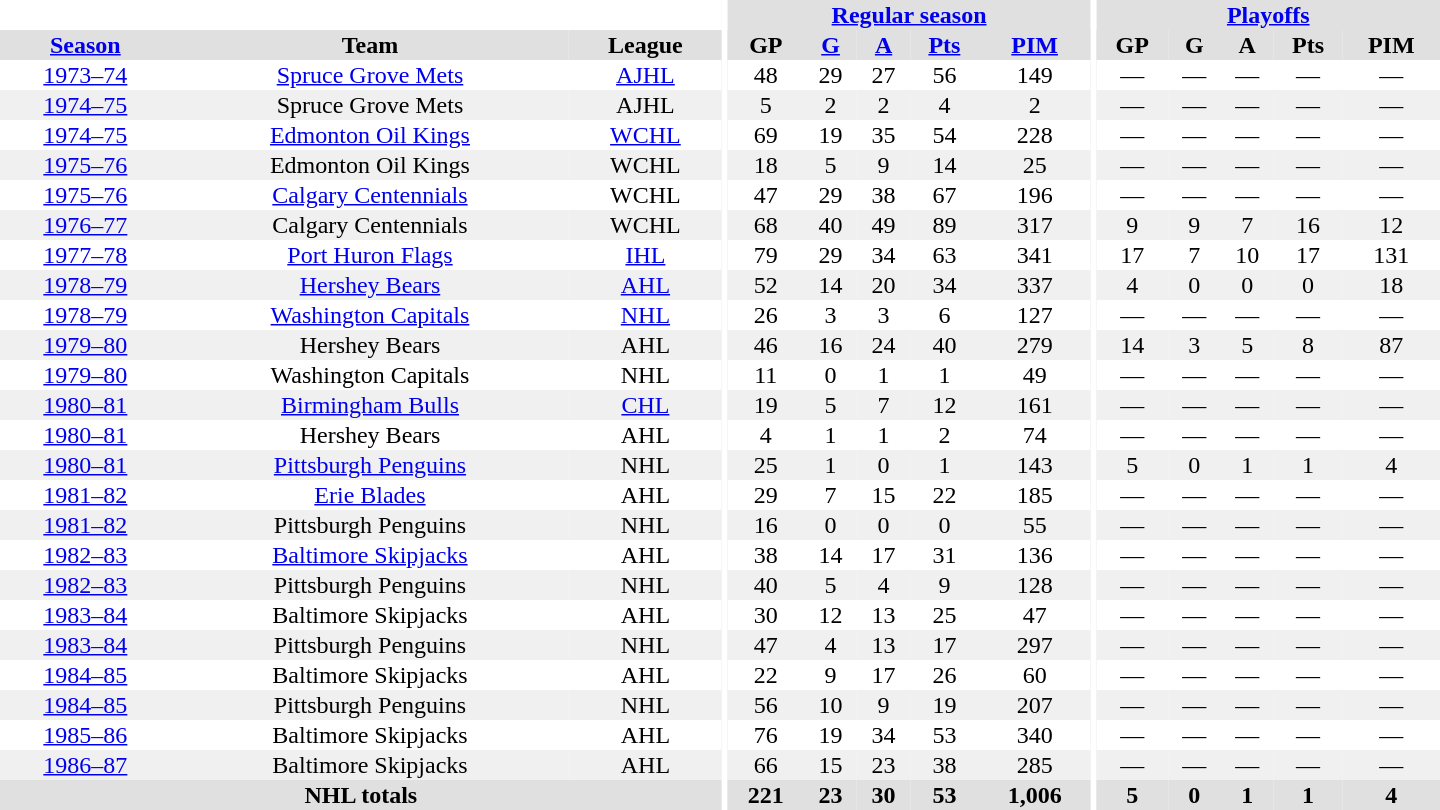<table border="0" cellpadding="1" cellspacing="0" style="text-align:center; width:60em">
<tr bgcolor="#e0e0e0">
<th colspan="3" bgcolor="#ffffff"></th>
<th rowspan="100" bgcolor="#ffffff"></th>
<th colspan="5"><a href='#'>Regular season</a></th>
<th rowspan="100" bgcolor="#ffffff"></th>
<th colspan="5"><a href='#'>Playoffs</a></th>
</tr>
<tr bgcolor="#e0e0e0">
<th><a href='#'>Season</a></th>
<th>Team</th>
<th>League</th>
<th>GP</th>
<th><a href='#'>G</a></th>
<th><a href='#'>A</a></th>
<th><a href='#'>Pts</a></th>
<th><a href='#'>PIM</a></th>
<th>GP</th>
<th>G</th>
<th>A</th>
<th>Pts</th>
<th>PIM</th>
</tr>
<tr>
<td><a href='#'>1973–74</a></td>
<td><a href='#'>Spruce Grove Mets</a></td>
<td><a href='#'>AJHL</a></td>
<td>48</td>
<td>29</td>
<td>27</td>
<td>56</td>
<td>149</td>
<td>—</td>
<td>—</td>
<td>—</td>
<td>—</td>
<td>—</td>
</tr>
<tr bgcolor="#f0f0f0">
<td><a href='#'>1974–75</a></td>
<td>Spruce Grove Mets</td>
<td>AJHL</td>
<td>5</td>
<td>2</td>
<td>2</td>
<td>4</td>
<td>2</td>
<td>—</td>
<td>—</td>
<td>—</td>
<td>—</td>
<td>—</td>
</tr>
<tr>
<td><a href='#'>1974–75</a></td>
<td><a href='#'>Edmonton Oil Kings</a></td>
<td><a href='#'>WCHL</a></td>
<td>69</td>
<td>19</td>
<td>35</td>
<td>54</td>
<td>228</td>
<td>—</td>
<td>—</td>
<td>—</td>
<td>—</td>
<td>—</td>
</tr>
<tr bgcolor="#f0f0f0">
<td><a href='#'>1975–76</a></td>
<td>Edmonton Oil Kings</td>
<td>WCHL</td>
<td>18</td>
<td>5</td>
<td>9</td>
<td>14</td>
<td>25</td>
<td>—</td>
<td>—</td>
<td>—</td>
<td>—</td>
<td>—</td>
</tr>
<tr>
<td><a href='#'>1975–76</a></td>
<td><a href='#'>Calgary Centennials</a></td>
<td>WCHL</td>
<td>47</td>
<td>29</td>
<td>38</td>
<td>67</td>
<td>196</td>
<td>—</td>
<td>—</td>
<td>—</td>
<td>—</td>
<td>—</td>
</tr>
<tr bgcolor="#f0f0f0">
<td><a href='#'>1976–77</a></td>
<td>Calgary Centennials</td>
<td>WCHL</td>
<td>68</td>
<td>40</td>
<td>49</td>
<td>89</td>
<td>317</td>
<td>9</td>
<td>9</td>
<td>7</td>
<td>16</td>
<td>12</td>
</tr>
<tr>
<td><a href='#'>1977–78</a></td>
<td><a href='#'>Port Huron Flags</a></td>
<td><a href='#'>IHL</a></td>
<td>79</td>
<td>29</td>
<td>34</td>
<td>63</td>
<td>341</td>
<td>17</td>
<td>7</td>
<td>10</td>
<td>17</td>
<td>131</td>
</tr>
<tr bgcolor="#f0f0f0">
<td><a href='#'>1978–79</a></td>
<td><a href='#'>Hershey Bears</a></td>
<td><a href='#'>AHL</a></td>
<td>52</td>
<td>14</td>
<td>20</td>
<td>34</td>
<td>337</td>
<td>4</td>
<td>0</td>
<td>0</td>
<td>0</td>
<td>18</td>
</tr>
<tr>
<td><a href='#'>1978–79</a></td>
<td><a href='#'>Washington Capitals</a></td>
<td><a href='#'>NHL</a></td>
<td>26</td>
<td>3</td>
<td>3</td>
<td>6</td>
<td>127</td>
<td>—</td>
<td>—</td>
<td>—</td>
<td>—</td>
<td>—</td>
</tr>
<tr bgcolor="#f0f0f0">
<td><a href='#'>1979–80</a></td>
<td>Hershey Bears</td>
<td>AHL</td>
<td>46</td>
<td>16</td>
<td>24</td>
<td>40</td>
<td>279</td>
<td>14</td>
<td>3</td>
<td>5</td>
<td>8</td>
<td>87</td>
</tr>
<tr>
<td><a href='#'>1979–80</a></td>
<td>Washington Capitals</td>
<td>NHL</td>
<td>11</td>
<td>0</td>
<td>1</td>
<td>1</td>
<td>49</td>
<td>—</td>
<td>—</td>
<td>—</td>
<td>—</td>
<td>—</td>
</tr>
<tr bgcolor="#f0f0f0">
<td><a href='#'>1980–81</a></td>
<td><a href='#'>Birmingham Bulls</a></td>
<td><a href='#'>CHL</a></td>
<td>19</td>
<td>5</td>
<td>7</td>
<td>12</td>
<td>161</td>
<td>—</td>
<td>—</td>
<td>—</td>
<td>—</td>
<td>—</td>
</tr>
<tr>
<td><a href='#'>1980–81</a></td>
<td>Hershey Bears</td>
<td>AHL</td>
<td>4</td>
<td>1</td>
<td>1</td>
<td>2</td>
<td>74</td>
<td>—</td>
<td>—</td>
<td>—</td>
<td>—</td>
<td>—</td>
</tr>
<tr bgcolor="#f0f0f0">
<td><a href='#'>1980–81</a></td>
<td><a href='#'>Pittsburgh Penguins</a></td>
<td>NHL</td>
<td>25</td>
<td>1</td>
<td>0</td>
<td>1</td>
<td>143</td>
<td>5</td>
<td>0</td>
<td>1</td>
<td>1</td>
<td>4</td>
</tr>
<tr>
<td><a href='#'>1981–82</a></td>
<td><a href='#'>Erie Blades</a></td>
<td>AHL</td>
<td>29</td>
<td>7</td>
<td>15</td>
<td>22</td>
<td>185</td>
<td>—</td>
<td>—</td>
<td>—</td>
<td>—</td>
<td>—</td>
</tr>
<tr bgcolor="#f0f0f0">
<td><a href='#'>1981–82</a></td>
<td>Pittsburgh Penguins</td>
<td>NHL</td>
<td>16</td>
<td>0</td>
<td>0</td>
<td>0</td>
<td>55</td>
<td>—</td>
<td>—</td>
<td>—</td>
<td>—</td>
<td>—</td>
</tr>
<tr>
<td><a href='#'>1982–83</a></td>
<td><a href='#'>Baltimore Skipjacks</a></td>
<td>AHL</td>
<td>38</td>
<td>14</td>
<td>17</td>
<td>31</td>
<td>136</td>
<td>—</td>
<td>—</td>
<td>—</td>
<td>—</td>
<td>—</td>
</tr>
<tr bgcolor="#f0f0f0">
<td><a href='#'>1982–83</a></td>
<td>Pittsburgh Penguins</td>
<td>NHL</td>
<td>40</td>
<td>5</td>
<td>4</td>
<td>9</td>
<td>128</td>
<td>—</td>
<td>—</td>
<td>—</td>
<td>—</td>
<td>—</td>
</tr>
<tr>
<td><a href='#'>1983–84</a></td>
<td>Baltimore Skipjacks</td>
<td>AHL</td>
<td>30</td>
<td>12</td>
<td>13</td>
<td>25</td>
<td>47</td>
<td>—</td>
<td>—</td>
<td>—</td>
<td>—</td>
<td>—</td>
</tr>
<tr bgcolor="#f0f0f0">
<td><a href='#'>1983–84</a></td>
<td>Pittsburgh Penguins</td>
<td>NHL</td>
<td>47</td>
<td>4</td>
<td>13</td>
<td>17</td>
<td>297</td>
<td>—</td>
<td>—</td>
<td>—</td>
<td>—</td>
<td>—</td>
</tr>
<tr>
<td><a href='#'>1984–85</a></td>
<td>Baltimore Skipjacks</td>
<td>AHL</td>
<td>22</td>
<td>9</td>
<td>17</td>
<td>26</td>
<td>60</td>
<td>—</td>
<td>—</td>
<td>—</td>
<td>—</td>
<td>—</td>
</tr>
<tr bgcolor="#f0f0f0">
<td><a href='#'>1984–85</a></td>
<td>Pittsburgh Penguins</td>
<td>NHL</td>
<td>56</td>
<td>10</td>
<td>9</td>
<td>19</td>
<td>207</td>
<td>—</td>
<td>—</td>
<td>—</td>
<td>—</td>
<td>—</td>
</tr>
<tr>
<td><a href='#'>1985–86</a></td>
<td>Baltimore Skipjacks</td>
<td>AHL</td>
<td>76</td>
<td>19</td>
<td>34</td>
<td>53</td>
<td>340</td>
<td>—</td>
<td>—</td>
<td>—</td>
<td>—</td>
<td>—</td>
</tr>
<tr bgcolor="#f0f0f0">
<td><a href='#'>1986–87</a></td>
<td>Baltimore Skipjacks</td>
<td>AHL</td>
<td>66</td>
<td>15</td>
<td>23</td>
<td>38</td>
<td>285</td>
<td>—</td>
<td>—</td>
<td>—</td>
<td>—</td>
<td>—</td>
</tr>
<tr bgcolor="#e0e0e0">
<th colspan="3">NHL totals</th>
<th>221</th>
<th>23</th>
<th>30</th>
<th>53</th>
<th>1,006</th>
<th>5</th>
<th>0</th>
<th>1</th>
<th>1</th>
<th>4</th>
</tr>
</table>
